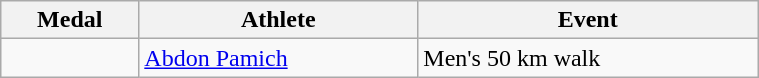<table class="wikitable" style="width:40%; font-size:100%; text-align:left;">
<tr>
<th>Medal</th>
<th>Athlete</th>
<th>Event</th>
</tr>
<tr>
<td align = center></td>
<td><a href='#'>Abdon Pamich</a></td>
<td>Men's 50 km walk</td>
</tr>
</table>
